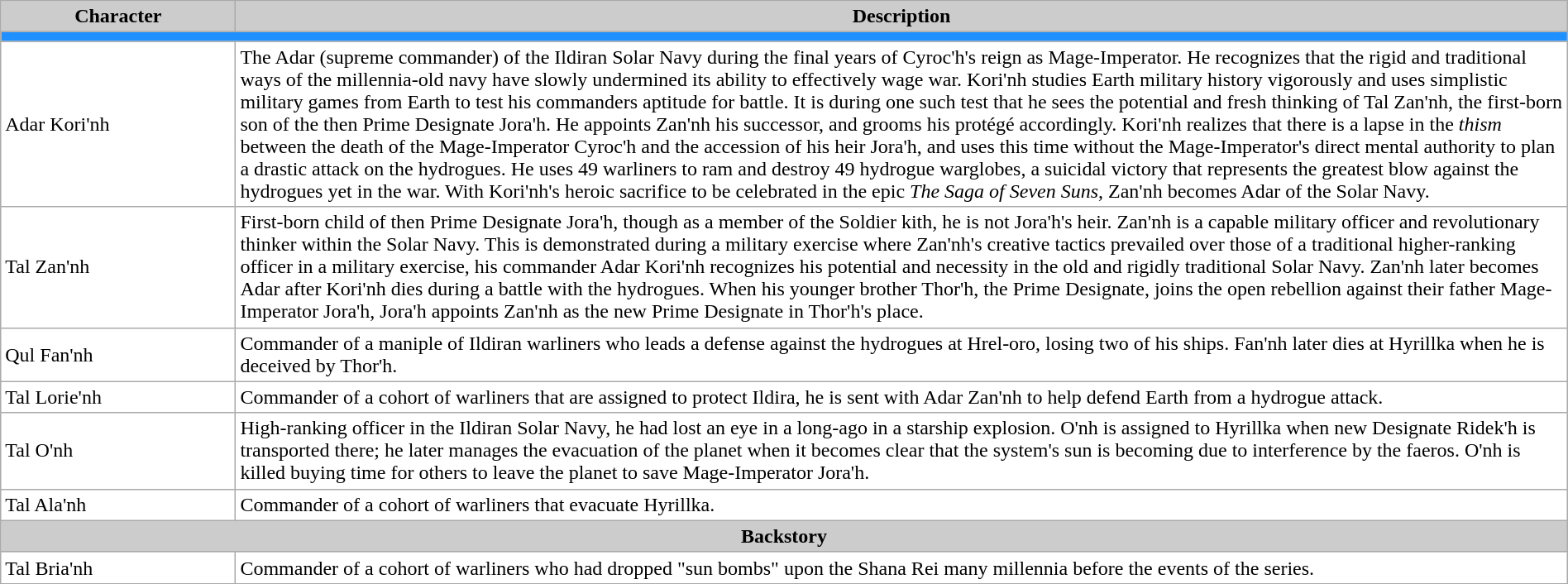<table class="wikitable" style="width:100%; margin-right:auto; background:#fff;">
<tr style="color:black">
<th style="background:#ccc; width:15%;">Character</th>
<th style="background:#ccc; width:85%;">Description</th>
</tr>
<tr>
<td colspan="3" style="background:#1E90FF;"></td>
</tr>
<tr>
<td>Adar Kori'nh</td>
<td>The Adar (supreme commander) of the Ildiran Solar Navy during the final years of Cyroc'h's reign as Mage-Imperator. He recognizes that the rigid and traditional ways of the millennia-old navy have slowly undermined its ability to effectively wage war. Kori'nh studies Earth military history vigorously and uses simplistic military games from Earth to test his commanders aptitude for battle. It is during one such test that he sees the potential and fresh thinking of Tal Zan'nh, the first-born son of the then Prime Designate Jora'h. He appoints Zan'nh his successor, and grooms his protégé accordingly. Kori'nh realizes that there is a lapse in the <em>thism</em> between the death of the Mage-Imperator Cyroc'h and the accession of his heir Jora'h, and uses this time without the Mage-Imperator's direct mental authority to plan a drastic attack on the hydrogues. He uses 49 warliners to ram and destroy 49 hydrogue warglobes, a suicidal victory that represents the greatest blow against the hydrogues yet in the war. With Kori'nh's heroic sacrifice to be celebrated in the epic <em>The Saga of Seven Suns</em>, Zan'nh becomes Adar of the Solar Navy.</td>
</tr>
<tr>
<td>Tal Zan'nh</td>
<td>First-born child of then Prime Designate Jora'h, though as a member of the Soldier kith, he is not Jora'h's heir. Zan'nh is a capable military officer and revolutionary thinker within the Solar Navy. This is demonstrated during a military exercise where Zan'nh's creative tactics prevailed over those of a traditional higher-ranking officer in a military exercise, his commander Adar Kori'nh recognizes his potential and necessity in the old and rigidly traditional Solar Navy. Zan'nh later becomes Adar after Kori'nh dies during a battle with the hydrogues. When his younger brother Thor'h, the Prime Designate, joins the open rebellion against their father Mage-Imperator Jora'h, Jora'h appoints Zan'nh as the new Prime Designate in Thor'h's place.</td>
</tr>
<tr>
<td>Qul Fan'nh</td>
<td>Commander of a maniple of Ildiran warliners who leads a defense against the hydrogues at Hrel-oro, losing two of his ships. Fan'nh later dies at Hyrillka when he is deceived by Thor'h.</td>
</tr>
<tr>
<td>Tal Lorie'nh</td>
<td>Commander of a cohort of warliners that are assigned to protect Ildira, he is sent with Adar Zan'nh to help defend Earth from a hydrogue attack.</td>
</tr>
<tr>
<td>Tal O'nh</td>
<td>High-ranking officer in the Ildiran Solar Navy, he had lost an eye in a long-ago in a starship explosion. O'nh is assigned to Hyrillka when new Designate Ridek'h is transported there; he later manages the evacuation of the planet when it becomes clear that the system's sun is becoming due to interference by the faeros. O'nh is killed buying time for others to leave the planet to save Mage-Imperator Jora'h.</td>
</tr>
<tr>
<td>Tal Ala'nh</td>
<td>Commander of a cohort of warliners that evacuate Hyrillka.</td>
</tr>
<tr>
<th colspan="3" style="background:#ccc; width:85%;">Backstory</th>
</tr>
<tr>
<td>Tal Bria'nh</td>
<td>Commander of a cohort of warliners who had dropped "sun bombs" upon the Shana Rei many millennia before the events of the series.</td>
</tr>
</table>
